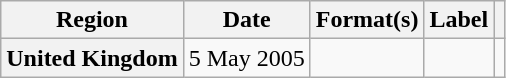<table class="wikitable plainrowheaders">
<tr>
<th scope="col">Region</th>
<th scope="col">Date</th>
<th scope="col">Format(s)</th>
<th scope="col">Label</th>
<th scope="col"></th>
</tr>
<tr>
<th scope="row">United Kingdom</th>
<td>5 May 2005</td>
<td rowspan="1"></td>
<td rowspan="1"></td>
<td style="text-align:center;"></td>
</tr>
</table>
